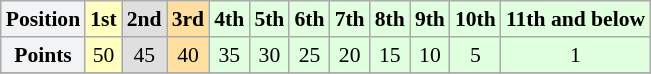<table class="wikitable" style="font-size:90%;">
<tr>
<th style="background-color:#f2f3f4">Position</th>
<td style="background-color:#ffffbf"><strong>1st</strong></td>
<td style="background-color:#dfdfdf"><strong>2nd</strong></td>
<td style="background-color:#ffdf9f"><strong>3rd</strong></td>
<td style="background-color:#dfffdf"><strong>4th</strong></td>
<td style="background-color:#dfffdf"><strong>5th</strong></td>
<td style="background-color:#dfffdf"><strong>6th</strong></td>
<td style="background-color:#dfffdf"><strong>7th</strong></td>
<td style="background-color:#dfffdf"><strong>8th</strong></td>
<td style="background-color:#dfffdf"><strong>9th</strong></td>
<td style="background-color:#dfffdf"><strong>10th</strong></td>
<td style="background-color:#dfffdf"><strong>11th and below</strong></td>
</tr>
<tr>
<th style="background-color:#f2f3f4">Points</th>
<td style="background-color:#ffffbf" align="center">50</td>
<td style="background-color:#dfdfdf" align="center">45</td>
<td style="background-color:#ffdf9f" align="center">40</td>
<td style="background-color:#dfffdf" align="center">35</td>
<td style="background-color:#dfffdf" align="center">30</td>
<td style="background-color:#dfffdf" align="center">25</td>
<td style="background-color:#dfffdf" align="center">20</td>
<td style="background-color:#dfffdf" align="center">15</td>
<td style="background-color:#dfffdf" align="center">10</td>
<td style="background-color:#dfffdf" align="center">5</td>
<td style="background-color:#dfffdf" align="center">1</td>
</tr>
<tr>
</tr>
</table>
